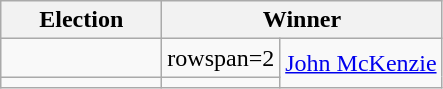<table class=wikitable>
<tr>
<th width=100>Election</th>
<th width=175 colspan=2>Winner</th>
</tr>
<tr>
<td></td>
<td>rowspan=2 </td>
<td rowspan=2><a href='#'>John McKenzie</a></td>
</tr>
<tr>
<td></td>
</tr>
</table>
